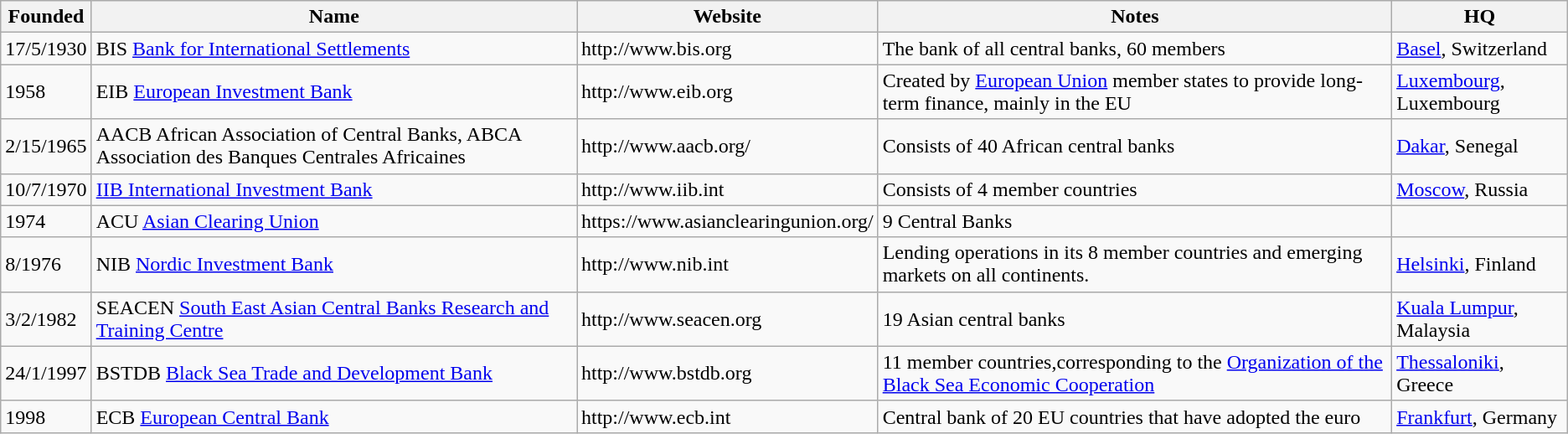<table class="wikitable">
<tr>
<th>Founded</th>
<th>Name</th>
<th>Website</th>
<th>Notes</th>
<th>HQ</th>
</tr>
<tr>
<td>17/5/1930</td>
<td>BIS <a href='#'>Bank for International Settlements</a></td>
<td>http://www.bis.org</td>
<td>The bank of all central banks, 60 members</td>
<td><a href='#'>Basel</a>, Switzerland</td>
</tr>
<tr>
<td>1958</td>
<td>EIB <a href='#'>European Investment Bank</a></td>
<td>http://www.eib.org</td>
<td>Created by <a href='#'>European Union</a> member states to provide long-term finance, mainly in the EU</td>
<td><a href='#'>Luxembourg</a>, Luxembourg</td>
</tr>
<tr>
<td>2/15/1965</td>
<td>AACB African Association of Central Banks, ABCA Association des Banques Centrales Africaines</td>
<td>http://www.aacb.org/</td>
<td>Consists of 40 African central banks</td>
<td><a href='#'>Dakar</a>, Senegal</td>
</tr>
<tr>
<td>10/7/1970</td>
<td><a href='#'>IIB International Investment Bank</a></td>
<td>http://www.iib.int</td>
<td>Consists of 4 member countries</td>
<td><a href='#'>Moscow</a>, Russia</td>
</tr>
<tr>
<td>1974</td>
<td>ACU <a href='#'>Asian Clearing Union</a></td>
<td>https://www.asianclearingunion.org/</td>
<td>9 Central Banks</td>
<td></td>
</tr>
<tr>
<td>8/1976</td>
<td>NIB <a href='#'>Nordic Investment Bank</a></td>
<td>http://www.nib.int</td>
<td>Lending operations in its 8 member countries and emerging markets on all continents.</td>
<td><a href='#'>Helsinki</a>, Finland</td>
</tr>
<tr>
<td>3/2/1982</td>
<td>SEACEN <a href='#'>South East Asian Central Banks Research and Training Centre</a></td>
<td>http://www.seacen.org</td>
<td>19 Asian central banks</td>
<td><a href='#'>Kuala Lumpur</a>, Malaysia</td>
</tr>
<tr>
<td>24/1/1997</td>
<td>BSTDB <a href='#'>Black Sea Trade and Development Bank</a></td>
<td>http://www.bstdb.org</td>
<td>11 member countries,corresponding to the <a href='#'>Organization of the Black Sea Economic Cooperation</a></td>
<td><a href='#'>Thessaloniki</a>, Greece</td>
</tr>
<tr>
<td>1998</td>
<td>ECB <a href='#'>European Central Bank</a></td>
<td>http://www.ecb.int</td>
<td>Central bank of 20 EU countries that have adopted the euro</td>
<td><a href='#'>Frankfurt</a>, Germany</td>
</tr>
</table>
